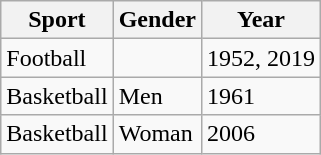<table class="wikitable sortable">
<tr>
<th>Sport</th>
<th>Gender</th>
<th>Year</th>
</tr>
<tr>
<td>Football</td>
<td></td>
<td>1952, 2019</td>
</tr>
<tr>
<td>Basketball</td>
<td>Men</td>
<td>1961</td>
</tr>
<tr>
<td>Basketball</td>
<td>Woman</td>
<td>2006</td>
</tr>
</table>
